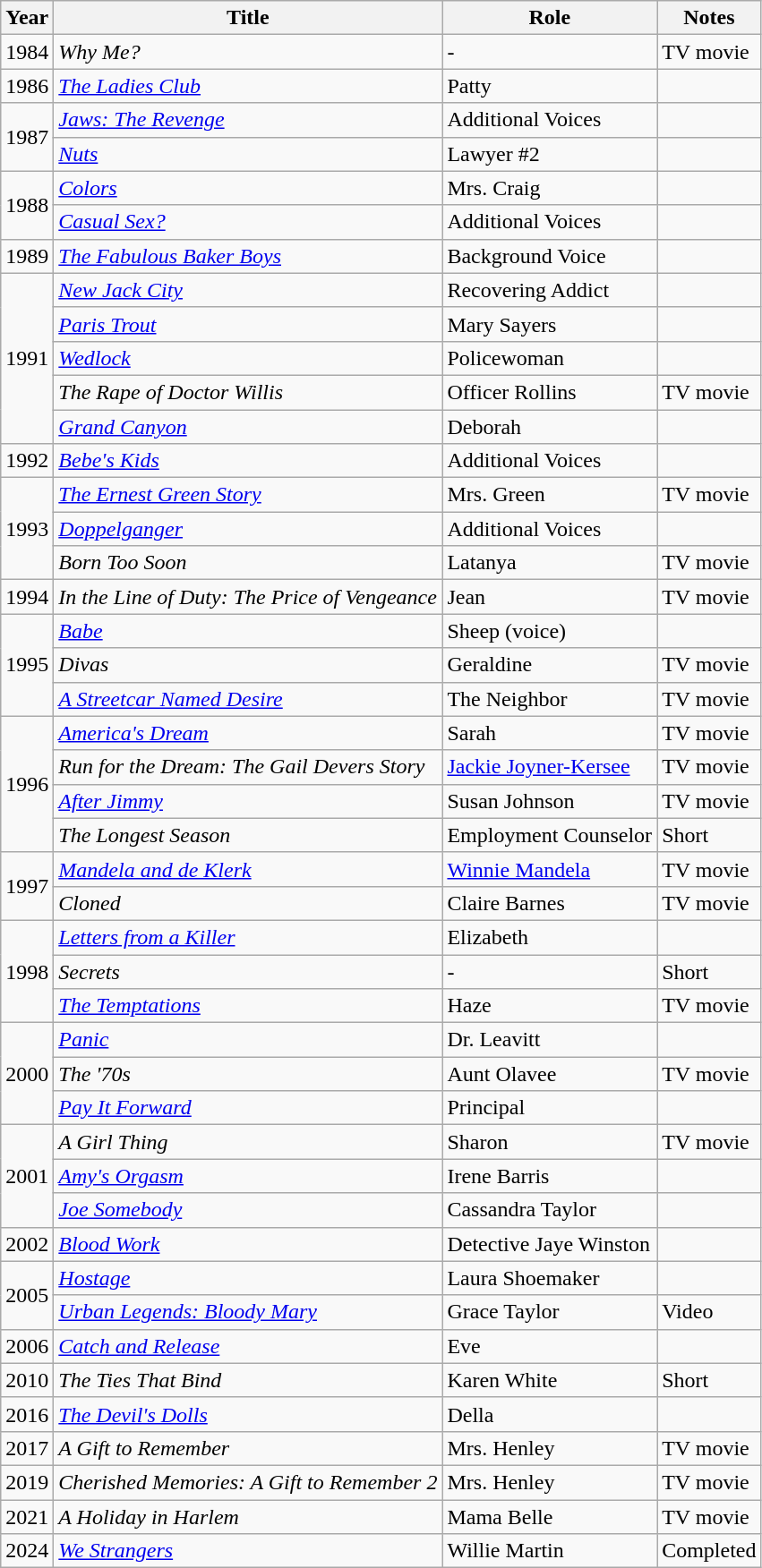<table class="wikitable sortable">
<tr>
<th>Year</th>
<th>Title</th>
<th>Role</th>
<th class="unsortable">Notes</th>
</tr>
<tr>
<td>1984</td>
<td><em>Why Me?</em></td>
<td>-</td>
<td>TV movie</td>
</tr>
<tr>
<td>1986</td>
<td><em><a href='#'>The Ladies Club</a></em></td>
<td>Patty</td>
<td></td>
</tr>
<tr>
<td rowspan=2>1987</td>
<td><em><a href='#'>Jaws: The Revenge</a></em></td>
<td>Additional Voices</td>
<td></td>
</tr>
<tr>
<td><em><a href='#'>Nuts</a></em></td>
<td>Lawyer #2</td>
<td></td>
</tr>
<tr>
<td rowspan=2>1988</td>
<td><em><a href='#'>Colors</a></em></td>
<td>Mrs. Craig</td>
<td></td>
</tr>
<tr>
<td><em><a href='#'>Casual Sex?</a></em></td>
<td>Additional Voices</td>
<td></td>
</tr>
<tr>
<td>1989</td>
<td><em><a href='#'>The Fabulous Baker Boys</a></em></td>
<td>Background Voice</td>
<td></td>
</tr>
<tr>
<td rowspan=5>1991</td>
<td><em><a href='#'>New Jack City</a></em></td>
<td>Recovering Addict</td>
<td></td>
</tr>
<tr>
<td><em><a href='#'>Paris Trout</a></em></td>
<td>Mary Sayers</td>
<td></td>
</tr>
<tr>
<td><em><a href='#'>Wedlock</a></em></td>
<td>Policewoman</td>
<td></td>
</tr>
<tr>
<td><em>The Rape of Doctor Willis</em></td>
<td>Officer Rollins</td>
<td>TV movie</td>
</tr>
<tr>
<td><em> <a href='#'>Grand Canyon</a></em></td>
<td>Deborah</td>
<td></td>
</tr>
<tr>
<td>1992</td>
<td><em><a href='#'>Bebe's Kids</a></em></td>
<td>Additional Voices</td>
<td></td>
</tr>
<tr>
<td rowspan=3>1993</td>
<td><em><a href='#'>The Ernest Green Story</a></em></td>
<td>Mrs. Green</td>
<td>TV movie</td>
</tr>
<tr>
<td><em><a href='#'>Doppelganger</a></em></td>
<td>Additional Voices</td>
<td></td>
</tr>
<tr>
<td><em>Born Too Soon</em></td>
<td>Latanya</td>
<td>TV movie</td>
</tr>
<tr>
<td>1994</td>
<td><em>In the Line of Duty: The Price of Vengeance</em></td>
<td>Jean</td>
<td>TV movie</td>
</tr>
<tr>
<td rowspan=3>1995</td>
<td><em><a href='#'>Babe</a></em></td>
<td>Sheep (voice)</td>
<td></td>
</tr>
<tr>
<td><em>Divas</em></td>
<td>Geraldine</td>
<td>TV movie</td>
</tr>
<tr>
<td><em><a href='#'>A Streetcar Named Desire</a></em></td>
<td>The Neighbor</td>
<td>TV movie</td>
</tr>
<tr>
<td rowspan=4>1996</td>
<td><em><a href='#'>America's Dream</a></em></td>
<td>Sarah</td>
<td>TV movie</td>
</tr>
<tr>
<td><em>Run for the Dream: The Gail Devers Story</em></td>
<td><a href='#'>Jackie Joyner-Kersee</a></td>
<td>TV movie</td>
</tr>
<tr>
<td><em><a href='#'>After Jimmy</a></em></td>
<td>Susan Johnson</td>
<td>TV movie</td>
</tr>
<tr>
<td><em>The Longest Season</em></td>
<td>Employment Counselor</td>
<td>Short</td>
</tr>
<tr>
<td rowspan=2>1997</td>
<td><em><a href='#'>Mandela and de Klerk</a> </em></td>
<td><a href='#'>Winnie Mandela</a></td>
<td>TV movie</td>
</tr>
<tr>
<td><em>Cloned</em></td>
<td>Claire Barnes</td>
<td>TV movie</td>
</tr>
<tr>
<td rowspan=3>1998</td>
<td><em><a href='#'>Letters from a Killer</a></em></td>
<td>Elizabeth</td>
<td></td>
</tr>
<tr>
<td><em>Secrets</em></td>
<td>-</td>
<td>Short</td>
</tr>
<tr>
<td><em><a href='#'>The Temptations</a></em></td>
<td>Haze</td>
<td>TV movie</td>
</tr>
<tr>
<td rowspan=3>2000</td>
<td><em><a href='#'>Panic</a></em></td>
<td>Dr. Leavitt</td>
<td></td>
</tr>
<tr>
<td><em>The '70s</em></td>
<td>Aunt Olavee</td>
<td>TV movie</td>
</tr>
<tr>
<td><em><a href='#'>Pay It Forward</a></em></td>
<td>Principal</td>
<td></td>
</tr>
<tr>
<td rowspan=3>2001</td>
<td><em>A Girl Thing</em></td>
<td>Sharon</td>
<td>TV movie</td>
</tr>
<tr>
<td><em> <a href='#'>Amy's Orgasm</a></em></td>
<td>Irene Barris</td>
<td></td>
</tr>
<tr>
<td><em><a href='#'>Joe Somebody</a></em></td>
<td>Cassandra Taylor</td>
<td></td>
</tr>
<tr>
<td>2002</td>
<td><em><a href='#'>Blood Work</a></em></td>
<td>Detective Jaye Winston</td>
<td></td>
</tr>
<tr>
<td rowspan=2>2005</td>
<td><em><a href='#'>Hostage</a></em></td>
<td>Laura Shoemaker</td>
<td></td>
</tr>
<tr>
<td><em><a href='#'>Urban Legends: Bloody Mary</a></em></td>
<td>Grace Taylor</td>
<td>Video</td>
</tr>
<tr>
<td>2006</td>
<td><em><a href='#'>Catch and Release</a></em></td>
<td>Eve</td>
<td></td>
</tr>
<tr>
<td>2010</td>
<td><em>The Ties That Bind</em></td>
<td>Karen White</td>
<td>Short</td>
</tr>
<tr>
<td>2016</td>
<td><em><a href='#'>The Devil's Dolls</a></em></td>
<td>Della</td>
<td></td>
</tr>
<tr>
<td>2017</td>
<td><em>A Gift to Remember</em></td>
<td>Mrs. Henley</td>
<td>TV movie</td>
</tr>
<tr>
<td>2019</td>
<td><em>Cherished Memories: A Gift to Remember 2</em></td>
<td>Mrs. Henley</td>
<td>TV movie</td>
</tr>
<tr>
<td>2021</td>
<td><em>A Holiday in Harlem</em></td>
<td>Mama Belle</td>
<td>TV movie</td>
</tr>
<tr>
<td>2024</td>
<td><em><a href='#'>We Strangers</a></em></td>
<td>Willie Martin</td>
<td>Completed</td>
</tr>
</table>
